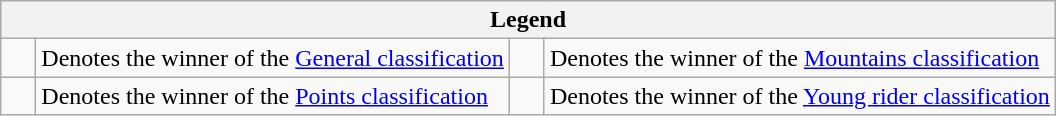<table class="wikitable">
<tr>
<th colspan=4>Legend</th>
</tr>
<tr>
<td>    </td>
<td>Denotes the winner of the <a href='#'>General classification</a></td>
<td>    </td>
<td>Denotes the winner of the <a href='#'>Mountains classification</a></td>
</tr>
<tr>
<td>    </td>
<td>Denotes the winner of the <a href='#'>Points classification</a></td>
<td>    </td>
<td>Denotes the winner of the <a href='#'>Young rider classification</a></td>
</tr>
</table>
